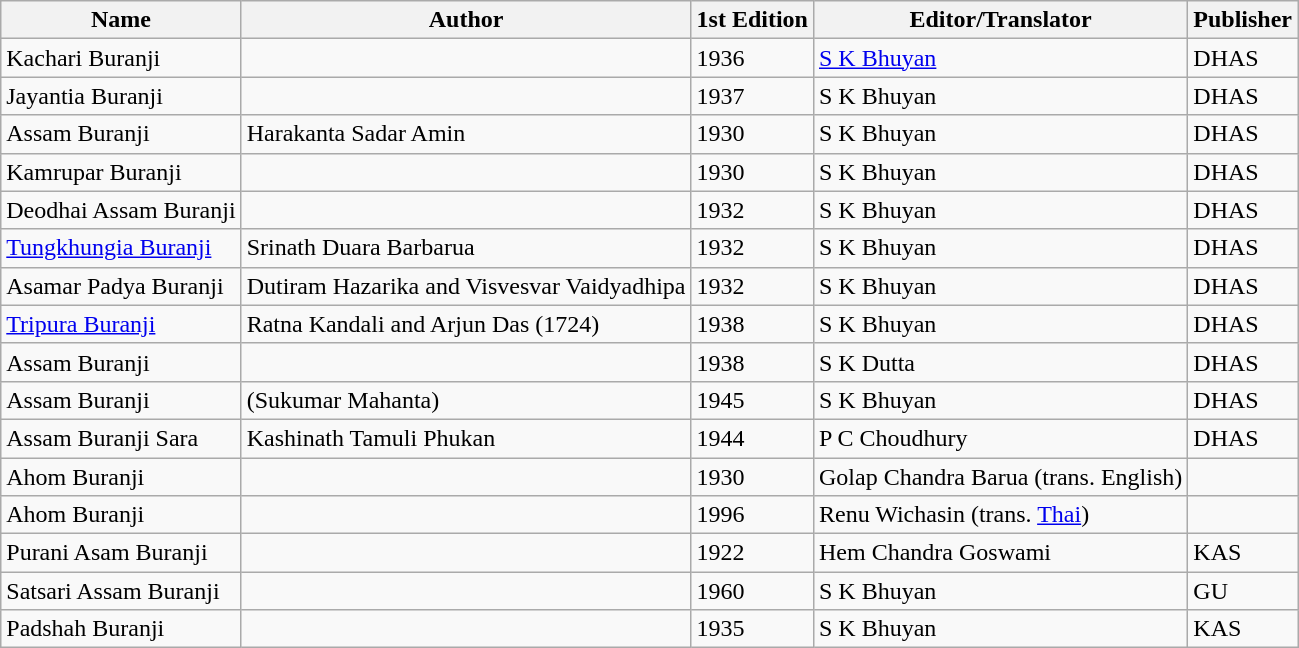<table class="wikitable sortable">
<tr>
<th>Name</th>
<th>Author</th>
<th>1st Edition</th>
<th>Editor/Translator</th>
<th>Publisher</th>
</tr>
<tr>
<td>Kachari Buranji</td>
<td></td>
<td>1936</td>
<td><a href='#'>S K Bhuyan</a></td>
<td>DHAS</td>
</tr>
<tr>
<td>Jayantia Buranji</td>
<td></td>
<td>1937</td>
<td>S K Bhuyan</td>
<td>DHAS</td>
</tr>
<tr>
<td>Assam Buranji</td>
<td>Harakanta Sadar Amin</td>
<td>1930</td>
<td>S K Bhuyan</td>
<td>DHAS</td>
</tr>
<tr>
<td>Kamrupar Buranji</td>
<td></td>
<td>1930</td>
<td>S K Bhuyan</td>
<td>DHAS</td>
</tr>
<tr>
<td>Deodhai Assam Buranji</td>
<td></td>
<td>1932</td>
<td>S K Bhuyan</td>
<td>DHAS</td>
</tr>
<tr>
<td><a href='#'>Tungkhungia Buranji</a></td>
<td>Srinath Duara Barbarua</td>
<td>1932</td>
<td>S K Bhuyan</td>
<td>DHAS</td>
</tr>
<tr>
<td>Asamar Padya Buranji</td>
<td>Dutiram Hazarika and Visvesvar Vaidyadhipa</td>
<td>1932</td>
<td>S K Bhuyan</td>
<td>DHAS</td>
</tr>
<tr>
<td><a href='#'>Tripura Buranji</a></td>
<td>Ratna Kandali and Arjun Das (1724)</td>
<td>1938</td>
<td>S K Bhuyan</td>
<td>DHAS</td>
</tr>
<tr>
<td>Assam Buranji</td>
<td></td>
<td>1938</td>
<td>S K Dutta</td>
<td>DHAS</td>
</tr>
<tr>
<td>Assam Buranji</td>
<td>(Sukumar Mahanta)</td>
<td>1945</td>
<td>S K Bhuyan</td>
<td>DHAS</td>
</tr>
<tr>
<td>Assam Buranji Sara</td>
<td>Kashinath Tamuli Phukan</td>
<td>1944</td>
<td>P C Choudhury</td>
<td>DHAS</td>
</tr>
<tr>
<td>Ahom Buranji</td>
<td></td>
<td>1930</td>
<td>Golap Chandra Barua (trans. English)</td>
<td></td>
</tr>
<tr>
<td>Ahom Buranji</td>
<td></td>
<td>1996</td>
<td>Renu Wichasin (trans. <a href='#'>Thai</a>)</td>
<td></td>
</tr>
<tr>
<td>Purani Asam Buranji</td>
<td></td>
<td>1922</td>
<td>Hem Chandra Goswami</td>
<td>KAS</td>
</tr>
<tr>
<td>Satsari Assam Buranji</td>
<td></td>
<td>1960</td>
<td>S K Bhuyan</td>
<td>GU</td>
</tr>
<tr>
<td>Padshah Buranji</td>
<td></td>
<td>1935</td>
<td>S K Bhuyan</td>
<td>KAS</td>
</tr>
</table>
